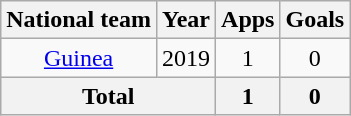<table class="wikitable" style="text-align:center">
<tr>
<th>National team</th>
<th>Year</th>
<th>Apps</th>
<th>Goals</th>
</tr>
<tr>
<td rowspan="1"><a href='#'>Guinea</a></td>
<td>2019</td>
<td>1</td>
<td>0</td>
</tr>
<tr>
<th colspan="2">Total</th>
<th>1</th>
<th>0</th>
</tr>
</table>
